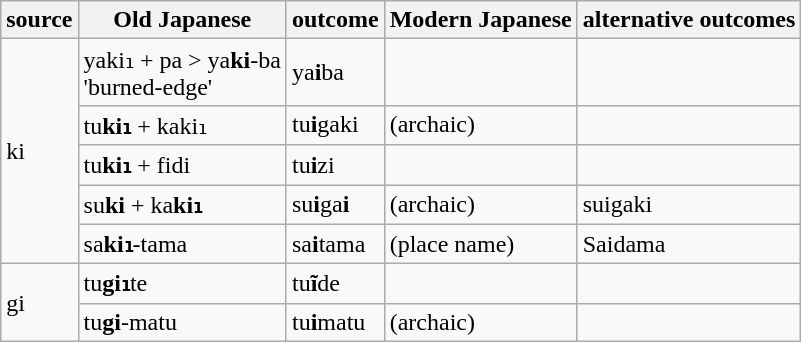<table class="wikitable">
<tr>
<th>source</th>
<th>Old Japanese</th>
<th>outcome</th>
<th>Modern Japanese</th>
<th>alternative outcomes</th>
</tr>
<tr>
<td rowspan=5>ki</td>
<td>yaki₁ + pa > ya<strong>ki</strong>-ba  <br>'burned-edge'</td>
<td>ya<strong>i</strong>ba</td>
<td></td>
<td></td>
</tr>
<tr>
<td>tu<strong>ki₁</strong> + kaki₁</td>
<td>tu<strong>i</strong>gaki</td>
<td> (archaic)</td>
<td></td>
</tr>
<tr>
<td>tu<strong>ki₁</strong> + fidi</td>
<td>tu<strong>i</strong>zi</td>
<td></td>
<td></td>
</tr>
<tr>
<td>su<strong>ki</strong> + ka<strong>ki₁</strong></td>
<td>su<strong>i</strong>ga<strong>i</strong></td>
<td> (archaic)</td>
<td>suigaki</td>
</tr>
<tr>
<td>sa<strong>ki₁</strong>-tama</td>
<td>sa<strong>i</strong>tama</td>
<td> (place name)</td>
<td>Saidama</td>
</tr>
<tr>
<td rowspan=2>gi</td>
<td>tu<strong>gi₁</strong>te</td>
<td>tu<strong>ĩ</strong>de</td>
<td></td>
<td></td>
</tr>
<tr>
<td>tu<strong>gi</strong>-matu</td>
<td>tu<strong>i</strong>matu</td>
<td> (archaic)</td>
<td></td>
</tr>
</table>
